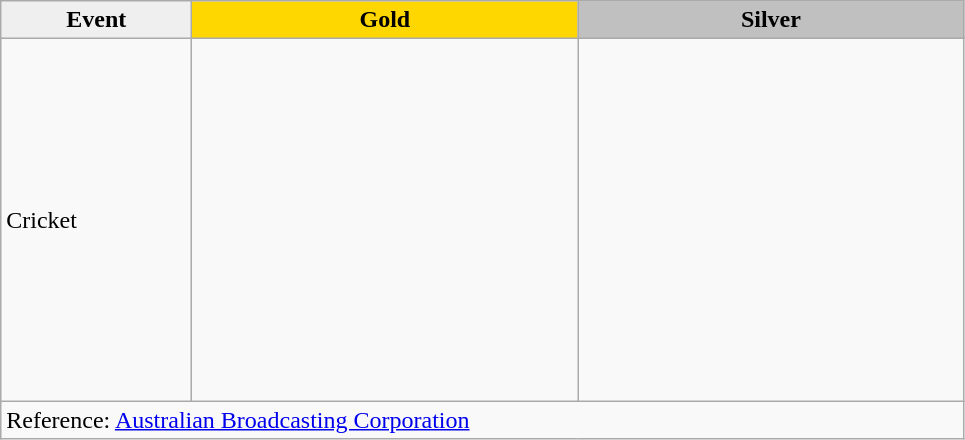<table class="wikitable">
<tr align=center>
<th scope=col style="width:120px; background: #efefef;">Event</th>
<th scope=col style="width:250px; background: gold;">Gold</th>
<th scope=col style="width:250px; background: silver;">Silver</th>
</tr>
<tr>
<td>Cricket</td>
<td><br><br><br>
<br>
<br>
<br>
<br>
<br>
<br>
<br>
<br>
<br>
<br>
</td>
<td><br><br><br>
<br>
<br>
<br>
<br>
<br>
<br>
<br>
<br>
<br>
<br>
</td>
</tr>
<tr>
<td colspan="3">Reference: <a href='#'>Australian Broadcasting Corporation</a></td>
</tr>
</table>
